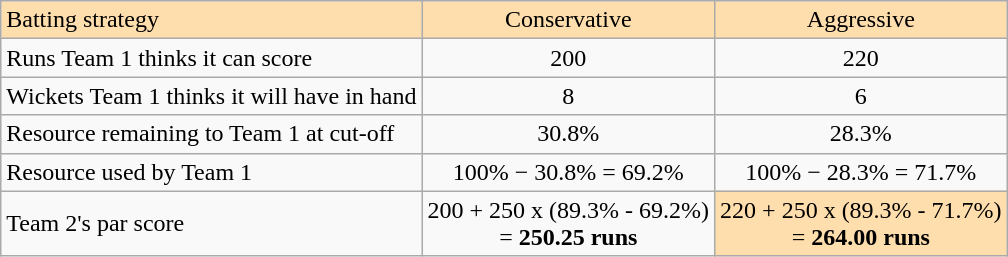<table class="wikitable">
<tr>
<td style="background: #ffdead;">Batting strategy</td>
<td align="center" style="background: #ffdead;">Conservative</td>
<td align="center" style="background: #ffdead;">Aggressive</td>
</tr>
<tr>
<td>Runs Team 1 thinks it can score</td>
<td align="center">200</td>
<td align="center">220</td>
</tr>
<tr>
<td>Wickets Team 1 thinks it will have in hand</td>
<td align="center">8</td>
<td align="center">6</td>
</tr>
<tr>
<td>Resource remaining to Team 1 at cut-off</td>
<td align="center">30.8%</td>
<td align="center">28.3%</td>
</tr>
<tr>
<td>Resource used by Team 1</td>
<td align="center">100% − 30.8% = 69.2%</td>
<td align="center">100% − 28.3% = 71.7%</td>
</tr>
<tr>
<td>Team 2's par score</td>
<td align="center">200 + 250 x (89.3% - 69.2%) <br>= <strong>250.25 runs</strong></td>
<td align="center" style="background: #ffdead;">220 + 250 x (89.3% - 71.7%) <br>= <strong>264.00 runs</strong></td>
</tr>
</table>
